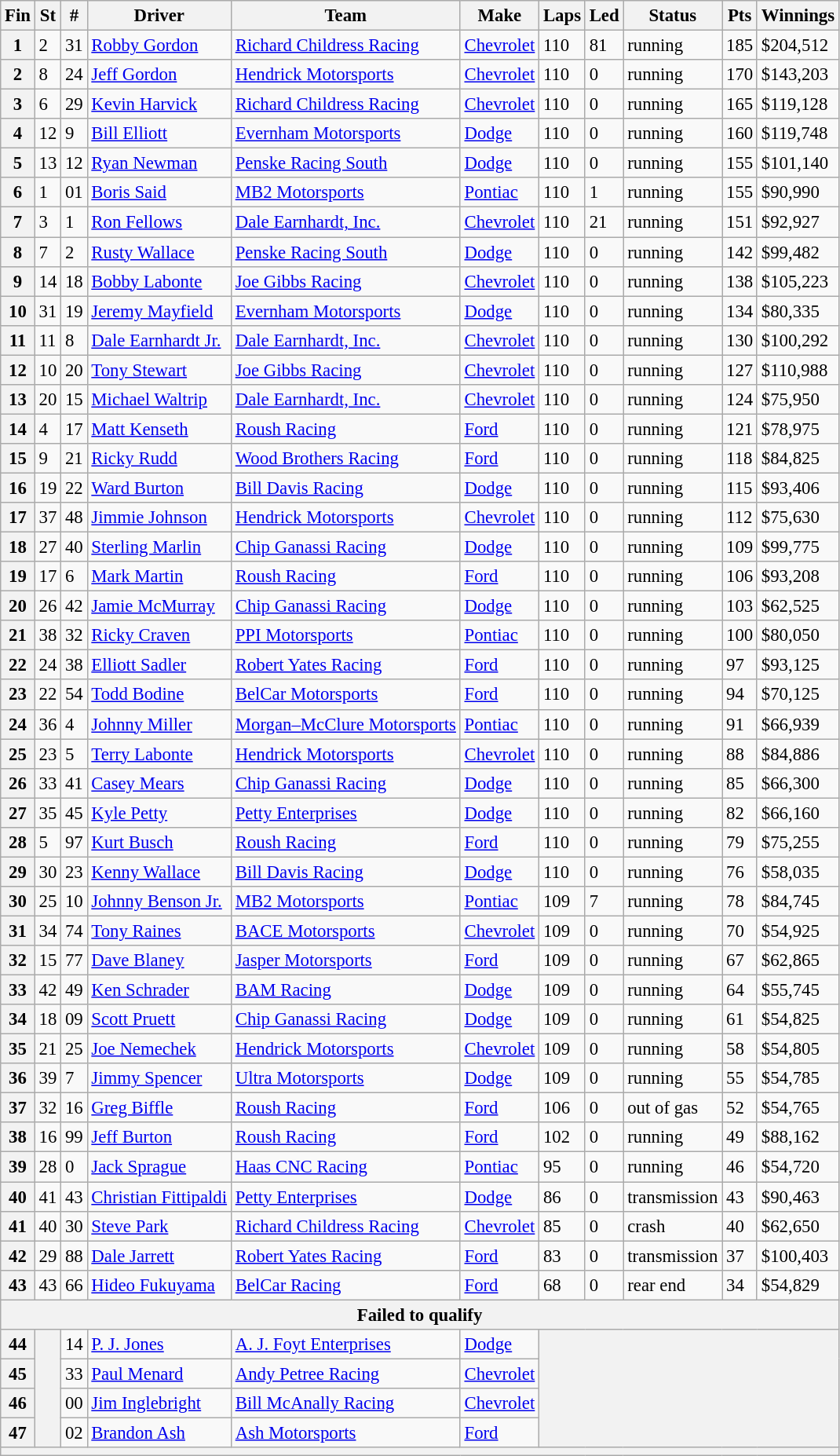<table class="wikitable" style="font-size:95%">
<tr>
<th>Fin</th>
<th>St</th>
<th>#</th>
<th>Driver</th>
<th>Team</th>
<th>Make</th>
<th>Laps</th>
<th>Led</th>
<th>Status</th>
<th>Pts</th>
<th>Winnings</th>
</tr>
<tr>
<th>1</th>
<td>2</td>
<td>31</td>
<td><a href='#'>Robby Gordon</a></td>
<td><a href='#'>Richard Childress Racing</a></td>
<td><a href='#'>Chevrolet</a></td>
<td>110</td>
<td>81</td>
<td>running</td>
<td>185</td>
<td>$204,512</td>
</tr>
<tr>
<th>2</th>
<td>8</td>
<td>24</td>
<td><a href='#'>Jeff Gordon</a></td>
<td><a href='#'>Hendrick Motorsports</a></td>
<td><a href='#'>Chevrolet</a></td>
<td>110</td>
<td>0</td>
<td>running</td>
<td>170</td>
<td>$143,203</td>
</tr>
<tr>
<th>3</th>
<td>6</td>
<td>29</td>
<td><a href='#'>Kevin Harvick</a></td>
<td><a href='#'>Richard Childress Racing</a></td>
<td><a href='#'>Chevrolet</a></td>
<td>110</td>
<td>0</td>
<td>running</td>
<td>165</td>
<td>$119,128</td>
</tr>
<tr>
<th>4</th>
<td>12</td>
<td>9</td>
<td><a href='#'>Bill Elliott</a></td>
<td><a href='#'>Evernham Motorsports</a></td>
<td><a href='#'>Dodge</a></td>
<td>110</td>
<td>0</td>
<td>running</td>
<td>160</td>
<td>$119,748</td>
</tr>
<tr>
<th>5</th>
<td>13</td>
<td>12</td>
<td><a href='#'>Ryan Newman</a></td>
<td><a href='#'>Penske Racing South</a></td>
<td><a href='#'>Dodge</a></td>
<td>110</td>
<td>0</td>
<td>running</td>
<td>155</td>
<td>$101,140</td>
</tr>
<tr>
<th>6</th>
<td>1</td>
<td>01</td>
<td><a href='#'>Boris Said</a></td>
<td><a href='#'>MB2 Motorsports</a></td>
<td><a href='#'>Pontiac</a></td>
<td>110</td>
<td>1</td>
<td>running</td>
<td>155</td>
<td>$90,990</td>
</tr>
<tr>
<th>7</th>
<td>3</td>
<td>1</td>
<td><a href='#'>Ron Fellows</a></td>
<td><a href='#'>Dale Earnhardt, Inc.</a></td>
<td><a href='#'>Chevrolet</a></td>
<td>110</td>
<td>21</td>
<td>running</td>
<td>151</td>
<td>$92,927</td>
</tr>
<tr>
<th>8</th>
<td>7</td>
<td>2</td>
<td><a href='#'>Rusty Wallace</a></td>
<td><a href='#'>Penske Racing South</a></td>
<td><a href='#'>Dodge</a></td>
<td>110</td>
<td>0</td>
<td>running</td>
<td>142</td>
<td>$99,482</td>
</tr>
<tr>
<th>9</th>
<td>14</td>
<td>18</td>
<td><a href='#'>Bobby Labonte</a></td>
<td><a href='#'>Joe Gibbs Racing</a></td>
<td><a href='#'>Chevrolet</a></td>
<td>110</td>
<td>0</td>
<td>running</td>
<td>138</td>
<td>$105,223</td>
</tr>
<tr>
<th>10</th>
<td>31</td>
<td>19</td>
<td><a href='#'>Jeremy Mayfield</a></td>
<td><a href='#'>Evernham Motorsports</a></td>
<td><a href='#'>Dodge</a></td>
<td>110</td>
<td>0</td>
<td>running</td>
<td>134</td>
<td>$80,335</td>
</tr>
<tr>
<th>11</th>
<td>11</td>
<td>8</td>
<td><a href='#'>Dale Earnhardt Jr.</a></td>
<td><a href='#'>Dale Earnhardt, Inc.</a></td>
<td><a href='#'>Chevrolet</a></td>
<td>110</td>
<td>0</td>
<td>running</td>
<td>130</td>
<td>$100,292</td>
</tr>
<tr>
<th>12</th>
<td>10</td>
<td>20</td>
<td><a href='#'>Tony Stewart</a></td>
<td><a href='#'>Joe Gibbs Racing</a></td>
<td><a href='#'>Chevrolet</a></td>
<td>110</td>
<td>0</td>
<td>running</td>
<td>127</td>
<td>$110,988</td>
</tr>
<tr>
<th>13</th>
<td>20</td>
<td>15</td>
<td><a href='#'>Michael Waltrip</a></td>
<td><a href='#'>Dale Earnhardt, Inc.</a></td>
<td><a href='#'>Chevrolet</a></td>
<td>110</td>
<td>0</td>
<td>running</td>
<td>124</td>
<td>$75,950</td>
</tr>
<tr>
<th>14</th>
<td>4</td>
<td>17</td>
<td><a href='#'>Matt Kenseth</a></td>
<td><a href='#'>Roush Racing</a></td>
<td><a href='#'>Ford</a></td>
<td>110</td>
<td>0</td>
<td>running</td>
<td>121</td>
<td>$78,975</td>
</tr>
<tr>
<th>15</th>
<td>9</td>
<td>21</td>
<td><a href='#'>Ricky Rudd</a></td>
<td><a href='#'>Wood Brothers Racing</a></td>
<td><a href='#'>Ford</a></td>
<td>110</td>
<td>0</td>
<td>running</td>
<td>118</td>
<td>$84,825</td>
</tr>
<tr>
<th>16</th>
<td>19</td>
<td>22</td>
<td><a href='#'>Ward Burton</a></td>
<td><a href='#'>Bill Davis Racing</a></td>
<td><a href='#'>Dodge</a></td>
<td>110</td>
<td>0</td>
<td>running</td>
<td>115</td>
<td>$93,406</td>
</tr>
<tr>
<th>17</th>
<td>37</td>
<td>48</td>
<td><a href='#'>Jimmie Johnson</a></td>
<td><a href='#'>Hendrick Motorsports</a></td>
<td><a href='#'>Chevrolet</a></td>
<td>110</td>
<td>0</td>
<td>running</td>
<td>112</td>
<td>$75,630</td>
</tr>
<tr>
<th>18</th>
<td>27</td>
<td>40</td>
<td><a href='#'>Sterling Marlin</a></td>
<td><a href='#'>Chip Ganassi Racing</a></td>
<td><a href='#'>Dodge</a></td>
<td>110</td>
<td>0</td>
<td>running</td>
<td>109</td>
<td>$99,775</td>
</tr>
<tr>
<th>19</th>
<td>17</td>
<td>6</td>
<td><a href='#'>Mark Martin</a></td>
<td><a href='#'>Roush Racing</a></td>
<td><a href='#'>Ford</a></td>
<td>110</td>
<td>0</td>
<td>running</td>
<td>106</td>
<td>$93,208</td>
</tr>
<tr>
<th>20</th>
<td>26</td>
<td>42</td>
<td><a href='#'>Jamie McMurray</a></td>
<td><a href='#'>Chip Ganassi Racing</a></td>
<td><a href='#'>Dodge</a></td>
<td>110</td>
<td>0</td>
<td>running</td>
<td>103</td>
<td>$62,525</td>
</tr>
<tr>
<th>21</th>
<td>38</td>
<td>32</td>
<td><a href='#'>Ricky Craven</a></td>
<td><a href='#'>PPI Motorsports</a></td>
<td><a href='#'>Pontiac</a></td>
<td>110</td>
<td>0</td>
<td>running</td>
<td>100</td>
<td>$80,050</td>
</tr>
<tr>
<th>22</th>
<td>24</td>
<td>38</td>
<td><a href='#'>Elliott Sadler</a></td>
<td><a href='#'>Robert Yates Racing</a></td>
<td><a href='#'>Ford</a></td>
<td>110</td>
<td>0</td>
<td>running</td>
<td>97</td>
<td>$93,125</td>
</tr>
<tr>
<th>23</th>
<td>22</td>
<td>54</td>
<td><a href='#'>Todd Bodine</a></td>
<td><a href='#'>BelCar Motorsports</a></td>
<td><a href='#'>Ford</a></td>
<td>110</td>
<td>0</td>
<td>running</td>
<td>94</td>
<td>$70,125</td>
</tr>
<tr>
<th>24</th>
<td>36</td>
<td>4</td>
<td><a href='#'>Johnny Miller</a></td>
<td><a href='#'>Morgan–McClure Motorsports</a></td>
<td><a href='#'>Pontiac</a></td>
<td>110</td>
<td>0</td>
<td>running</td>
<td>91</td>
<td>$66,939</td>
</tr>
<tr>
<th>25</th>
<td>23</td>
<td>5</td>
<td><a href='#'>Terry Labonte</a></td>
<td><a href='#'>Hendrick Motorsports</a></td>
<td><a href='#'>Chevrolet</a></td>
<td>110</td>
<td>0</td>
<td>running</td>
<td>88</td>
<td>$84,886</td>
</tr>
<tr>
<th>26</th>
<td>33</td>
<td>41</td>
<td><a href='#'>Casey Mears</a></td>
<td><a href='#'>Chip Ganassi Racing</a></td>
<td><a href='#'>Dodge</a></td>
<td>110</td>
<td>0</td>
<td>running</td>
<td>85</td>
<td>$66,300</td>
</tr>
<tr>
<th>27</th>
<td>35</td>
<td>45</td>
<td><a href='#'>Kyle Petty</a></td>
<td><a href='#'>Petty Enterprises</a></td>
<td><a href='#'>Dodge</a></td>
<td>110</td>
<td>0</td>
<td>running</td>
<td>82</td>
<td>$66,160</td>
</tr>
<tr>
<th>28</th>
<td>5</td>
<td>97</td>
<td><a href='#'>Kurt Busch</a></td>
<td><a href='#'>Roush Racing</a></td>
<td><a href='#'>Ford</a></td>
<td>110</td>
<td>0</td>
<td>running</td>
<td>79</td>
<td>$75,255</td>
</tr>
<tr>
<th>29</th>
<td>30</td>
<td>23</td>
<td><a href='#'>Kenny Wallace</a></td>
<td><a href='#'>Bill Davis Racing</a></td>
<td><a href='#'>Dodge</a></td>
<td>110</td>
<td>0</td>
<td>running</td>
<td>76</td>
<td>$58,035</td>
</tr>
<tr>
<th>30</th>
<td>25</td>
<td>10</td>
<td><a href='#'>Johnny Benson Jr.</a></td>
<td><a href='#'>MB2 Motorsports</a></td>
<td><a href='#'>Pontiac</a></td>
<td>109</td>
<td>7</td>
<td>running</td>
<td>78</td>
<td>$84,745</td>
</tr>
<tr>
<th>31</th>
<td>34</td>
<td>74</td>
<td><a href='#'>Tony Raines</a></td>
<td><a href='#'>BACE Motorsports</a></td>
<td><a href='#'>Chevrolet</a></td>
<td>109</td>
<td>0</td>
<td>running</td>
<td>70</td>
<td>$54,925</td>
</tr>
<tr>
<th>32</th>
<td>15</td>
<td>77</td>
<td><a href='#'>Dave Blaney</a></td>
<td><a href='#'>Jasper Motorsports</a></td>
<td><a href='#'>Ford</a></td>
<td>109</td>
<td>0</td>
<td>running</td>
<td>67</td>
<td>$62,865</td>
</tr>
<tr>
<th>33</th>
<td>42</td>
<td>49</td>
<td><a href='#'>Ken Schrader</a></td>
<td><a href='#'>BAM Racing</a></td>
<td><a href='#'>Dodge</a></td>
<td>109</td>
<td>0</td>
<td>running</td>
<td>64</td>
<td>$55,745</td>
</tr>
<tr>
<th>34</th>
<td>18</td>
<td>09</td>
<td><a href='#'>Scott Pruett</a></td>
<td><a href='#'>Chip Ganassi Racing</a></td>
<td><a href='#'>Dodge</a></td>
<td>109</td>
<td>0</td>
<td>running</td>
<td>61</td>
<td>$54,825</td>
</tr>
<tr>
<th>35</th>
<td>21</td>
<td>25</td>
<td><a href='#'>Joe Nemechek</a></td>
<td><a href='#'>Hendrick Motorsports</a></td>
<td><a href='#'>Chevrolet</a></td>
<td>109</td>
<td>0</td>
<td>running</td>
<td>58</td>
<td>$54,805</td>
</tr>
<tr>
<th>36</th>
<td>39</td>
<td>7</td>
<td><a href='#'>Jimmy Spencer</a></td>
<td><a href='#'>Ultra Motorsports</a></td>
<td><a href='#'>Dodge</a></td>
<td>109</td>
<td>0</td>
<td>running</td>
<td>55</td>
<td>$54,785</td>
</tr>
<tr>
<th>37</th>
<td>32</td>
<td>16</td>
<td><a href='#'>Greg Biffle</a></td>
<td><a href='#'>Roush Racing</a></td>
<td><a href='#'>Ford</a></td>
<td>106</td>
<td>0</td>
<td>out of gas</td>
<td>52</td>
<td>$54,765</td>
</tr>
<tr>
<th>38</th>
<td>16</td>
<td>99</td>
<td><a href='#'>Jeff Burton</a></td>
<td><a href='#'>Roush Racing</a></td>
<td><a href='#'>Ford</a></td>
<td>102</td>
<td>0</td>
<td>running</td>
<td>49</td>
<td>$88,162</td>
</tr>
<tr>
<th>39</th>
<td>28</td>
<td>0</td>
<td><a href='#'>Jack Sprague</a></td>
<td><a href='#'>Haas CNC Racing</a></td>
<td><a href='#'>Pontiac</a></td>
<td>95</td>
<td>0</td>
<td>running</td>
<td>46</td>
<td>$54,720</td>
</tr>
<tr>
<th>40</th>
<td>41</td>
<td>43</td>
<td><a href='#'>Christian Fittipaldi</a></td>
<td><a href='#'>Petty Enterprises</a></td>
<td><a href='#'>Dodge</a></td>
<td>86</td>
<td>0</td>
<td>transmission</td>
<td>43</td>
<td>$90,463</td>
</tr>
<tr>
<th>41</th>
<td>40</td>
<td>30</td>
<td><a href='#'>Steve Park</a></td>
<td><a href='#'>Richard Childress Racing</a></td>
<td><a href='#'>Chevrolet</a></td>
<td>85</td>
<td>0</td>
<td>crash</td>
<td>40</td>
<td>$62,650</td>
</tr>
<tr>
<th>42</th>
<td>29</td>
<td>88</td>
<td><a href='#'>Dale Jarrett</a></td>
<td><a href='#'>Robert Yates Racing</a></td>
<td><a href='#'>Ford</a></td>
<td>83</td>
<td>0</td>
<td>transmission</td>
<td>37</td>
<td>$100,403</td>
</tr>
<tr>
<th>43</th>
<td>43</td>
<td>66</td>
<td><a href='#'>Hideo Fukuyama</a></td>
<td><a href='#'>BelCar Racing</a></td>
<td><a href='#'>Ford</a></td>
<td>68</td>
<td>0</td>
<td>rear end</td>
<td>34</td>
<td>$54,829</td>
</tr>
<tr>
<th colspan="11">Failed to qualify</th>
</tr>
<tr>
<th>44</th>
<th rowspan="4"></th>
<td>14</td>
<td><a href='#'>P. J. Jones</a></td>
<td><a href='#'>A. J. Foyt Enterprises</a></td>
<td><a href='#'>Dodge</a></td>
<th colspan="5" rowspan="4"></th>
</tr>
<tr>
<th>45</th>
<td>33</td>
<td><a href='#'>Paul Menard</a></td>
<td><a href='#'>Andy Petree Racing</a></td>
<td><a href='#'>Chevrolet</a></td>
</tr>
<tr>
<th>46</th>
<td>00</td>
<td><a href='#'>Jim Inglebright</a></td>
<td><a href='#'>Bill McAnally Racing</a></td>
<td><a href='#'>Chevrolet</a></td>
</tr>
<tr>
<th>47</th>
<td>02</td>
<td><a href='#'>Brandon Ash</a></td>
<td><a href='#'>Ash Motorsports</a></td>
<td><a href='#'>Ford</a></td>
</tr>
<tr>
<th colspan="11"></th>
</tr>
</table>
